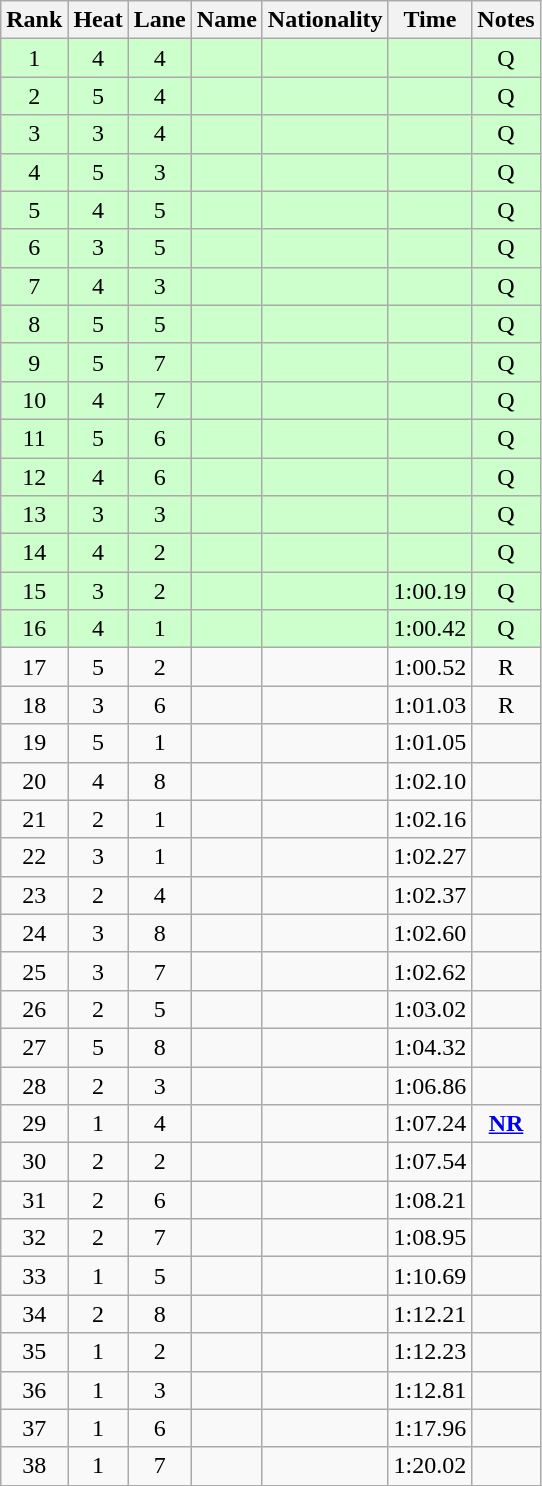<table class="wikitable sortable" style="text-align:center">
<tr>
<th>Rank</th>
<th>Heat</th>
<th>Lane</th>
<th>Name</th>
<th>Nationality</th>
<th>Time</th>
<th>Notes</th>
</tr>
<tr bgcolor=ccffcc>
<td>1</td>
<td>4</td>
<td>4</td>
<td align=left></td>
<td align=left></td>
<td></td>
<td>Q</td>
</tr>
<tr bgcolor=ccffcc>
<td>2</td>
<td>5</td>
<td>4</td>
<td align=left></td>
<td align=left></td>
<td></td>
<td>Q</td>
</tr>
<tr bgcolor=ccffcc>
<td>3</td>
<td>3</td>
<td>4</td>
<td align=left></td>
<td align=left></td>
<td></td>
<td>Q</td>
</tr>
<tr bgcolor=ccffcc>
<td>4</td>
<td>5</td>
<td>3</td>
<td align=left></td>
<td align=left></td>
<td></td>
<td>Q</td>
</tr>
<tr bgcolor=ccffcc>
<td>5</td>
<td>4</td>
<td>5</td>
<td align=left></td>
<td align=left></td>
<td></td>
<td>Q</td>
</tr>
<tr bgcolor=ccffcc>
<td>6</td>
<td>3</td>
<td>5</td>
<td align=left></td>
<td align=left></td>
<td></td>
<td>Q</td>
</tr>
<tr bgcolor=ccffcc>
<td>7</td>
<td>4</td>
<td>3</td>
<td align=left></td>
<td align=left></td>
<td></td>
<td>Q</td>
</tr>
<tr bgcolor=ccffcc>
<td>8</td>
<td>5</td>
<td>5</td>
<td align=left></td>
<td align=left></td>
<td></td>
<td>Q</td>
</tr>
<tr bgcolor=ccffcc>
<td>9</td>
<td>5</td>
<td>7</td>
<td align=left></td>
<td align=left></td>
<td></td>
<td>Q</td>
</tr>
<tr bgcolor=ccffcc>
<td>10</td>
<td>4</td>
<td>7</td>
<td align=left></td>
<td align=left></td>
<td></td>
<td>Q</td>
</tr>
<tr bgcolor=ccffcc>
<td>11</td>
<td>5</td>
<td>6</td>
<td align=left></td>
<td align=left></td>
<td></td>
<td>Q</td>
</tr>
<tr bgcolor=ccffcc>
<td>12</td>
<td>4</td>
<td>6</td>
<td align=left></td>
<td align=left></td>
<td></td>
<td>Q</td>
</tr>
<tr bgcolor=ccffcc>
<td>13</td>
<td>3</td>
<td>3</td>
<td align=left></td>
<td align=left></td>
<td></td>
<td>Q</td>
</tr>
<tr bgcolor=ccffcc>
<td>14</td>
<td>4</td>
<td>2</td>
<td align=left></td>
<td align=left></td>
<td></td>
<td>Q</td>
</tr>
<tr bgcolor=ccffcc>
<td>15</td>
<td>3</td>
<td>2</td>
<td align=left></td>
<td align=left></td>
<td>1:00.19</td>
<td>Q</td>
</tr>
<tr bgcolor=ccffcc>
<td>16</td>
<td>4</td>
<td>1</td>
<td align=left></td>
<td align=left></td>
<td>1:00.42</td>
<td>Q</td>
</tr>
<tr>
<td>17</td>
<td>5</td>
<td>2</td>
<td align=left></td>
<td align=left></td>
<td>1:00.52</td>
<td>R</td>
</tr>
<tr>
<td>18</td>
<td>3</td>
<td>6</td>
<td align=left></td>
<td align=left></td>
<td>1:01.03</td>
<td>R</td>
</tr>
<tr>
<td>19</td>
<td>5</td>
<td>1</td>
<td align=left></td>
<td align=left></td>
<td>1:01.05</td>
<td></td>
</tr>
<tr>
<td>20</td>
<td>4</td>
<td>8</td>
<td align=left></td>
<td align=left></td>
<td>1:02.10</td>
<td></td>
</tr>
<tr>
<td>21</td>
<td>2</td>
<td>1</td>
<td align=left></td>
<td align=left></td>
<td>1:02.16</td>
<td></td>
</tr>
<tr>
<td>22</td>
<td>3</td>
<td>1</td>
<td align=left></td>
<td align=left></td>
<td>1:02.27</td>
<td></td>
</tr>
<tr>
<td>23</td>
<td>2</td>
<td>4</td>
<td align=left></td>
<td align=left></td>
<td>1:02.37</td>
<td></td>
</tr>
<tr>
<td>24</td>
<td>3</td>
<td>8</td>
<td align=left></td>
<td align=left></td>
<td>1:02.60</td>
<td></td>
</tr>
<tr>
<td>25</td>
<td>3</td>
<td>7</td>
<td align=left></td>
<td align=left></td>
<td>1:02.62</td>
<td></td>
</tr>
<tr>
<td>26</td>
<td>2</td>
<td>5</td>
<td align=left></td>
<td align=left></td>
<td>1:03.02</td>
<td></td>
</tr>
<tr>
<td>27</td>
<td>5</td>
<td>8</td>
<td align=left></td>
<td align=left></td>
<td>1:04.32</td>
<td></td>
</tr>
<tr>
<td>28</td>
<td>2</td>
<td>3</td>
<td align=left></td>
<td align=left></td>
<td>1:06.86</td>
<td></td>
</tr>
<tr>
<td>29</td>
<td>1</td>
<td>4</td>
<td align=left></td>
<td align=left></td>
<td>1:07.24</td>
<td><strong><a href='#'>NR</a></strong></td>
</tr>
<tr>
<td>30</td>
<td>2</td>
<td>2</td>
<td align=left></td>
<td align=left></td>
<td>1:07.54</td>
<td></td>
</tr>
<tr>
<td>31</td>
<td>2</td>
<td>6</td>
<td align=left></td>
<td align=left></td>
<td>1:08.21</td>
<td></td>
</tr>
<tr>
<td>32</td>
<td>2</td>
<td>7</td>
<td align=left></td>
<td align=left></td>
<td>1:08.95</td>
<td></td>
</tr>
<tr>
<td>33</td>
<td>1</td>
<td>5</td>
<td align=left></td>
<td align=left></td>
<td>1:10.69</td>
<td></td>
</tr>
<tr>
<td>34</td>
<td>2</td>
<td>8</td>
<td align=left></td>
<td align=left></td>
<td>1:12.21</td>
<td></td>
</tr>
<tr>
<td>35</td>
<td>1</td>
<td>2</td>
<td align=left></td>
<td align=left></td>
<td>1:12.23</td>
<td></td>
</tr>
<tr>
<td>36</td>
<td>1</td>
<td>3</td>
<td align=left></td>
<td align=left></td>
<td>1:12.81</td>
<td></td>
</tr>
<tr>
<td>37</td>
<td>1</td>
<td>6</td>
<td align=left></td>
<td align=left></td>
<td>1:17.96</td>
<td></td>
</tr>
<tr>
<td>38</td>
<td>1</td>
<td>7</td>
<td align=left></td>
<td align=left></td>
<td>1:20.02</td>
<td></td>
</tr>
</table>
